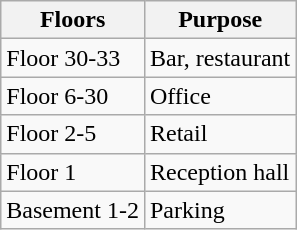<table class="wikitable">
<tr>
<th>Floors</th>
<th>Purpose</th>
</tr>
<tr>
<td>Floor 30-33</td>
<td>Bar, restaurant</td>
</tr>
<tr>
<td>Floor 6-30</td>
<td>Office</td>
</tr>
<tr>
<td>Floor 2-5</td>
<td>Retail</td>
</tr>
<tr>
<td>Floor 1</td>
<td>Reception hall</td>
</tr>
<tr>
<td>Basement 1-2</td>
<td>Parking</td>
</tr>
</table>
